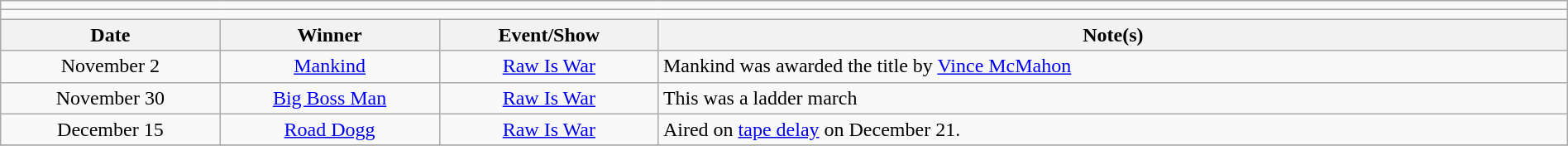<table class="wikitable" style="text-align:center; width:100%;">
<tr>
<td colspan="5"></td>
</tr>
<tr>
<td colspan="5"><strong></strong></td>
</tr>
<tr>
<th width=14%>Date</th>
<th width=14%>Winner</th>
<th width=14%>Event/Show</th>
<th width=58%>Note(s)</th>
</tr>
<tr>
<td>November 2</td>
<td><a href='#'>Mankind</a></td>
<td><a href='#'>Raw Is War</a></td>
<td align=left>Mankind was awarded the title by <a href='#'>Vince McMahon</a></td>
</tr>
<tr>
<td>November 30</td>
<td><a href='#'>Big Boss Man</a></td>
<td><a href='#'>Raw Is War</a></td>
<td align=left>This was a ladder march</td>
</tr>
<tr>
<td>December 15</td>
<td><a href='#'>Road Dogg</a></td>
<td><a href='#'>Raw Is War</a></td>
<td align=left>Aired on <a href='#'>tape delay</a> on December 21.</td>
</tr>
<tr>
</tr>
</table>
